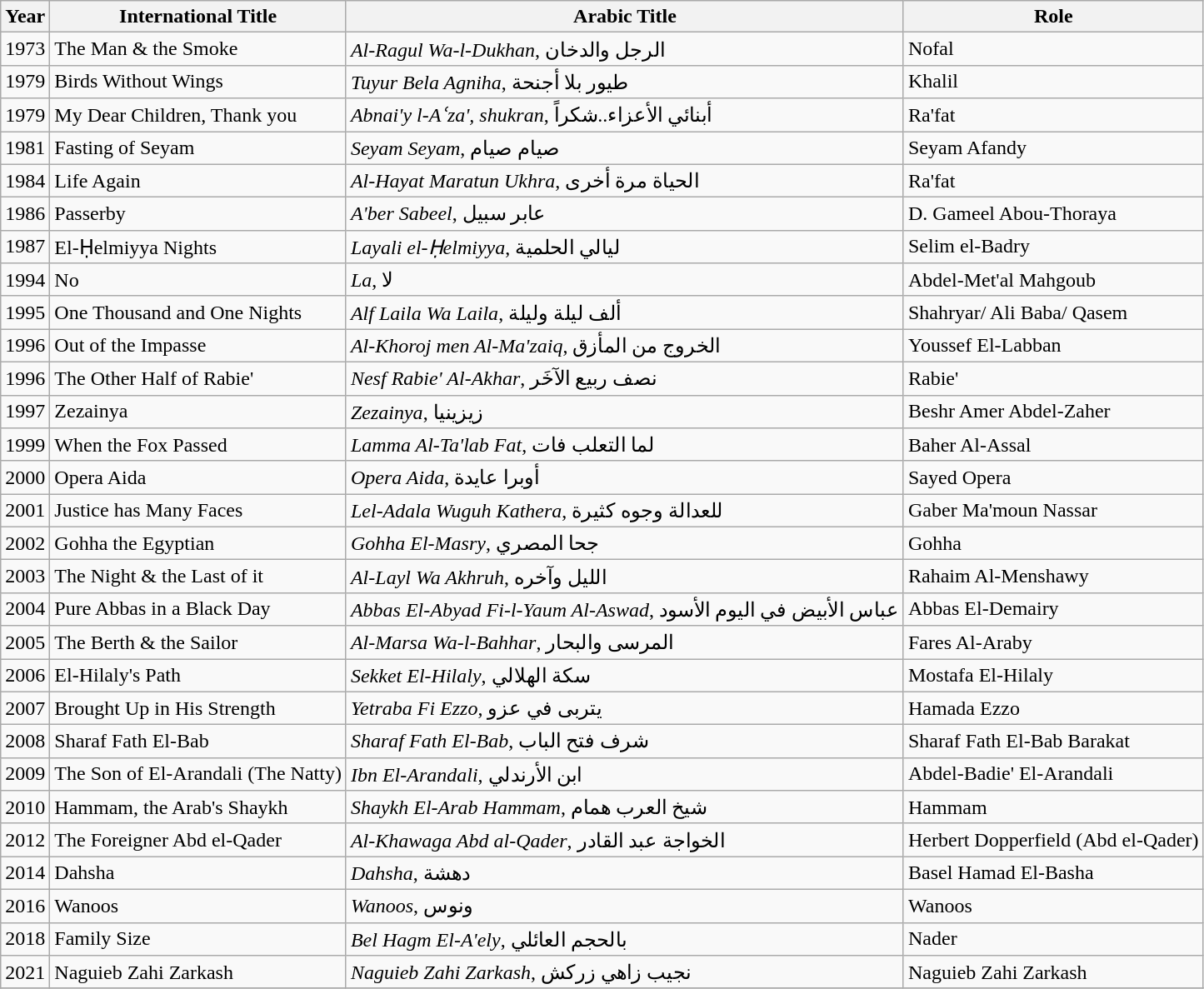<table class="wikitable">
<tr>
<th>Year</th>
<th>International Title</th>
<th>Arabic Title</th>
<th>Role</th>
</tr>
<tr>
<td>1973</td>
<td>The Man & the Smoke</td>
<td><em>Al-Ragul Wa-l-Dukhan</em>, الرجل والدخان</td>
<td>Nofal</td>
</tr>
<tr>
<td>1979</td>
<td>Birds Without Wings</td>
<td><em>Tuyur Bela Agniha</em>, طيور بلا أجنحة</td>
<td>Khalil</td>
</tr>
<tr>
<td>1979</td>
<td>My Dear Children, Thank you</td>
<td><em>Abnai'y l-Aʿza', shukran</em>, أبنائي الأعزاء..شكراً</td>
<td>Ra'fat</td>
</tr>
<tr>
<td>1981</td>
<td>Fasting of Seyam</td>
<td><em>Seyam Seyam</em>, صيام صيام</td>
<td>Seyam Afandy</td>
</tr>
<tr>
<td>1984</td>
<td>Life Again</td>
<td><em>Al-Hayat Maratun Ukhra</em>, الحياة مرة أخرى</td>
<td>Ra'fat</td>
</tr>
<tr>
<td>1986</td>
<td>Passerby</td>
<td><em>A'ber Sabeel</em>, عابر سبيل</td>
<td>D. Gameel Abou-Thoraya</td>
</tr>
<tr>
<td>1987</td>
<td>El-Ḥelmiyya Nights</td>
<td><em>Layali el-Ḥelmiyya</em>, ليالي الحلمية</td>
<td>Selim el-Badry</td>
</tr>
<tr>
<td>1994</td>
<td>No</td>
<td><em>La</em>, لا</td>
<td>Abdel-Met'al Mahgoub</td>
</tr>
<tr>
<td>1995</td>
<td>One Thousand and One Nights</td>
<td><em>Alf Laila Wa Laila</em>, ألف ليلة وليلة</td>
<td>Shahryar/ Ali Baba/ Qasem</td>
</tr>
<tr>
<td>1996</td>
<td>Out of the Impasse</td>
<td><em>Al-Khoroj men Al-Ma'zaiq</em>, الخروج من المأزق</td>
<td>Youssef El-Labban</td>
</tr>
<tr>
<td>1996</td>
<td>The Other Half of Rabie'</td>
<td><em>Nesf Rabie' Al-Akhar</em>, نصف ربيع الآخَر</td>
<td>Rabie'</td>
</tr>
<tr>
<td>1997</td>
<td>Zezainya</td>
<td><em>Zezainya</em>, زيزينيا</td>
<td>Beshr Amer Abdel-Zaher</td>
</tr>
<tr>
<td>1999</td>
<td>When the Fox Passed</td>
<td><em>Lamma Al-Ta'lab Fat</em>, لما التعلب فات</td>
<td>Baher Al-Assal</td>
</tr>
<tr>
<td>2000</td>
<td>Opera Aida</td>
<td><em>Opera Aida</em>, أوبرا عايدة</td>
<td>Sayed Opera</td>
</tr>
<tr>
<td>2001</td>
<td>Justice has Many Faces</td>
<td><em>Lel-Adala Wuguh Kathera</em>, للعدالة وجوه كثيرة</td>
<td>Gaber Ma'moun Nassar</td>
</tr>
<tr>
<td>2002</td>
<td>Gohha the Egyptian</td>
<td><em>Gohha El-Masry</em>, جحا المصري</td>
<td>Gohha</td>
</tr>
<tr>
<td>2003</td>
<td>The Night & the Last of it</td>
<td><em>Al-Layl Wa Akhruh</em>, الليل وآخره</td>
<td>Rahaim Al-Menshawy</td>
</tr>
<tr>
<td>2004</td>
<td>Pure Abbas in a Black Day</td>
<td><em>Abbas El-Abyad Fi-l-Yaum Al-Aswad</em>, عباس الأبيض في اليوم الأسود</td>
<td>Abbas El-Demairy</td>
</tr>
<tr>
<td>2005</td>
<td>The Berth & the Sailor</td>
<td><em>Al-Marsa Wa-l-Bahhar</em>, المرسى والبحار</td>
<td>Fares Al-Araby</td>
</tr>
<tr>
<td>2006</td>
<td>El-Hilaly's Path</td>
<td><em>Sekket El-Hilaly</em>, سكة الهلالي</td>
<td>Mostafa El-Hilaly</td>
</tr>
<tr>
<td>2007</td>
<td>Brought Up in His Strength</td>
<td><em>Yetraba Fi Ezzo</em>, يتربى في عزو</td>
<td>Hamada Ezzo</td>
</tr>
<tr>
<td>2008</td>
<td>Sharaf Fath El-Bab</td>
<td><em>Sharaf Fath El-Bab</em>, شرف فتح الباب</td>
<td>Sharaf Fath El-Bab Barakat</td>
</tr>
<tr>
<td>2009</td>
<td>The Son of El-Arandali (The Natty)</td>
<td><em>Ibn El-Arandali</em>, ابن الأرندلي</td>
<td>Abdel-Badie' El-Arandali</td>
</tr>
<tr>
<td>2010</td>
<td>Hammam, the Arab's Shaykh</td>
<td><em>Shaykh El-Arab Hammam</em>, شيخ العرب همام</td>
<td>Hammam</td>
</tr>
<tr>
<td>2012</td>
<td>The Foreigner Abd el-Qader</td>
<td><em>Al-Khawaga Abd al-Qader</em>, الخواجة عبد القادر</td>
<td>Herbert Dopperfield (Abd el-Qader)</td>
</tr>
<tr>
<td>2014</td>
<td>Dahsha</td>
<td><em>Dahsha</em>, دهشة</td>
<td>Basel Hamad El-Basha</td>
</tr>
<tr>
<td>2016</td>
<td>Wanoos</td>
<td><em>Wanoos</em>, ونوس</td>
<td>Wanoos</td>
</tr>
<tr>
<td>2018</td>
<td>Family Size</td>
<td><em>Bel Hagm El-A'ely</em>, بالحجم العائلي</td>
<td>Nader</td>
</tr>
<tr>
<td>2021</td>
<td>Naguieb Zahi Zarkash</td>
<td><em>Naguieb Zahi Zarkash</em>, نجيب زاهي زركش</td>
<td>Naguieb Zahi Zarkash</td>
</tr>
<tr>
</tr>
</table>
